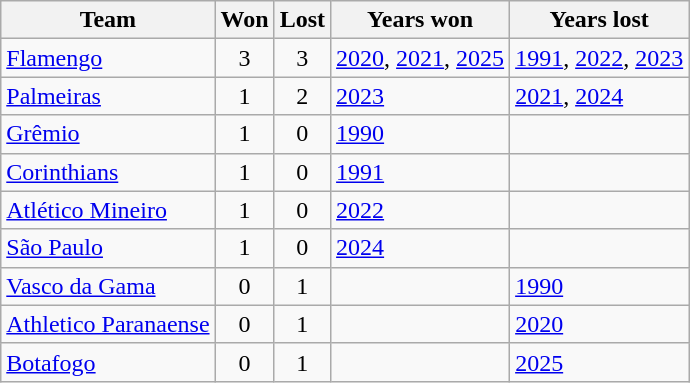<table class="wikitable sortable">
<tr>
<th>Team</th>
<th>Won</th>
<th>Lost</th>
<th class="unsortable">Years won</th>
<th class="unsortable">Years lost</th>
</tr>
<tr>
<td><a href='#'>Flamengo</a></td>
<td align=center>3</td>
<td align=center>3</td>
<td><a href='#'>2020</a>, <a href='#'>2021</a>, <a href='#'>2025</a></td>
<td><a href='#'>1991</a>, <a href='#'>2022</a>, <a href='#'>2023</a></td>
</tr>
<tr>
<td><a href='#'>Palmeiras</a></td>
<td align=center>1</td>
<td align=center>2</td>
<td><a href='#'>2023</a></td>
<td><a href='#'>2021</a>, <a href='#'>2024</a></td>
</tr>
<tr>
<td><a href='#'>Grêmio</a></td>
<td align=center>1</td>
<td align=center>0</td>
<td><a href='#'>1990</a></td>
<td></td>
</tr>
<tr>
<td><a href='#'>Corinthians</a></td>
<td align=center>1</td>
<td align=center>0</td>
<td><a href='#'>1991</a></td>
<td></td>
</tr>
<tr>
<td><a href='#'>Atlético Mineiro</a></td>
<td align=center>1</td>
<td align=center>0</td>
<td><a href='#'>2022</a></td>
<td></td>
</tr>
<tr>
<td><a href='#'>São Paulo</a></td>
<td align=center>1</td>
<td align=center>0</td>
<td><a href='#'>2024</a></td>
<td></td>
</tr>
<tr>
<td><a href='#'>Vasco da Gama</a></td>
<td align=center>0</td>
<td align=center>1</td>
<td></td>
<td><a href='#'>1990</a></td>
</tr>
<tr>
<td><a href='#'>Athletico Paranaense</a></td>
<td align=center>0</td>
<td align=center>1</td>
<td></td>
<td><a href='#'>2020</a></td>
</tr>
<tr>
<td><a href='#'>Botafogo</a></td>
<td align=center>0</td>
<td align=center>1</td>
<td></td>
<td><a href='#'>2025</a></td>
</tr>
</table>
